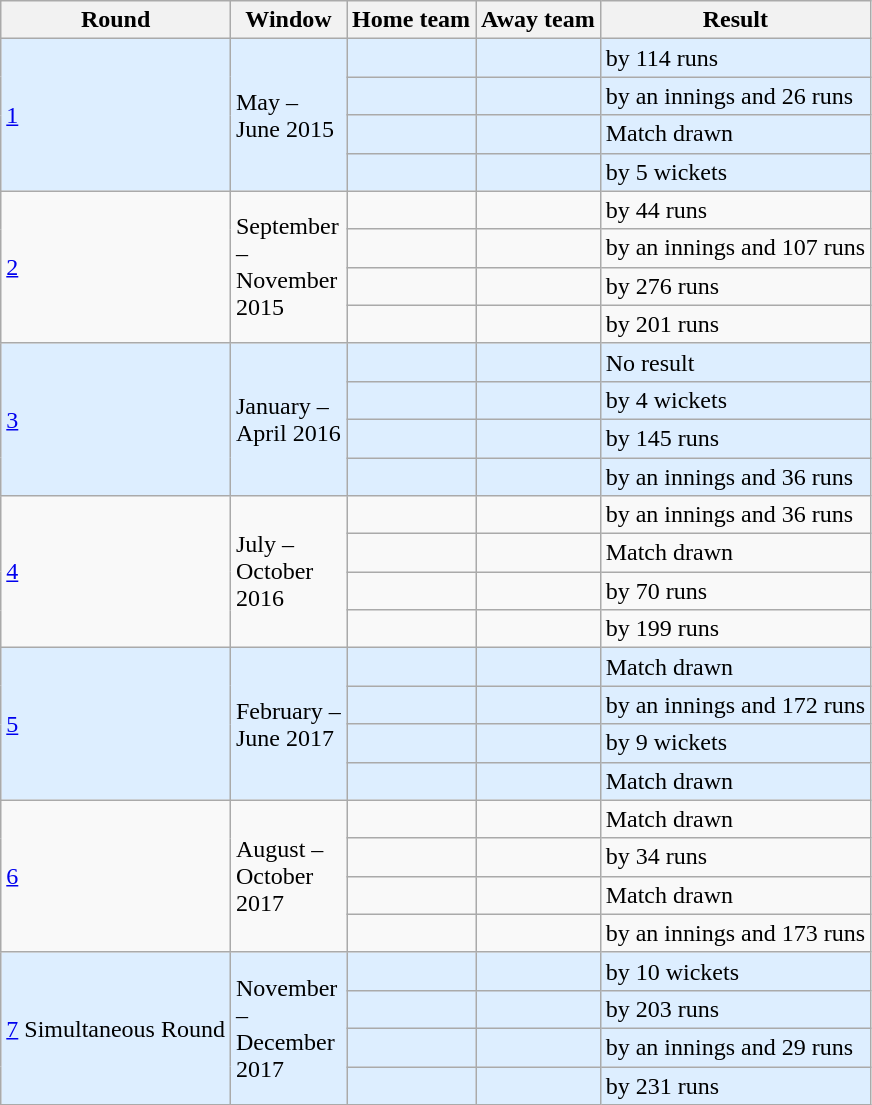<table class="wikitable sortable">
<tr>
<th>Round</th>
<th style="width:70px">Window</th>
<th>Home team</th>
<th>Away team</th>
<th>Result</th>
</tr>
<tr style="background:#ddeeff">
<td rowspan=4><a href='#'>1</a></td>
<td rowspan=4>May – June 2015</td>
<td></td>
<td></td>
<td> by 114 runs</td>
</tr>
<tr style="background:#ddeeff">
<td></td>
<td></td>
<td> by an innings and 26 runs</td>
</tr>
<tr style="background:#ddeeff">
<td></td>
<td></td>
<td>Match drawn</td>
</tr>
<tr style="background:#ddeeff">
<td></td>
<td></td>
<td> by 5 wickets</td>
</tr>
<tr>
<td rowspan=4><a href='#'>2</a></td>
<td rowspan=4>September – November 2015</td>
<td></td>
<td></td>
<td> by 44 runs</td>
</tr>
<tr>
<td></td>
<td></td>
<td> by an innings and 107 runs</td>
</tr>
<tr>
<td></td>
<td></td>
<td> by 276 runs</td>
</tr>
<tr>
<td></td>
<td></td>
<td> by 201 runs</td>
</tr>
<tr style="background:#ddeeff">
<td rowspan=4><a href='#'>3</a></td>
<td rowspan=4>January – April 2016</td>
<td></td>
<td></td>
<td>No result</td>
</tr>
<tr style="background:#ddeeff">
<td></td>
<td></td>
<td> by 4 wickets</td>
</tr>
<tr style="background:#ddeeff">
<td></td>
<td></td>
<td> by 145 runs</td>
</tr>
<tr style="background:#ddeeff">
<td></td>
<td></td>
<td> by an innings and 36 runs</td>
</tr>
<tr>
<td rowspan=4><a href='#'>4</a></td>
<td rowspan=4>July – October 2016</td>
<td></td>
<td></td>
<td> by an innings and 36 runs</td>
</tr>
<tr>
<td></td>
<td></td>
<td>Match drawn</td>
</tr>
<tr>
<td></td>
<td></td>
<td> by 70 runs</td>
</tr>
<tr>
<td></td>
<td></td>
<td> by 199 runs</td>
</tr>
<tr style="background:#ddeeff">
<td rowspan=4><a href='#'>5</a></td>
<td rowspan=4>February – June 2017</td>
<td></td>
<td></td>
<td>Match drawn</td>
</tr>
<tr style="background:#ddeeff">
<td></td>
<td></td>
<td> by an innings and 172 runs</td>
</tr>
<tr style="background:#ddeeff">
<td></td>
<td></td>
<td> by 9 wickets</td>
</tr>
<tr style="background:#ddeeff">
<td></td>
<td></td>
<td>Match drawn</td>
</tr>
<tr>
<td rowspan=4><a href='#'>6</a></td>
<td rowspan=4>August – October 2017</td>
<td></td>
<td></td>
<td>Match drawn</td>
</tr>
<tr>
<td></td>
<td></td>
<td> by 34 runs</td>
</tr>
<tr>
<td></td>
<td></td>
<td>Match drawn</td>
</tr>
<tr>
<td></td>
<td></td>
<td> by an innings and 173 runs</td>
</tr>
<tr style="background:#ddeeff">
<td rowspan=4><a href='#'>7</a> Simultaneous Round</td>
<td rowspan=4>November – December 2017</td>
<td></td>
<td></td>
<td> by 10 wickets</td>
</tr>
<tr style="background:#ddeeff">
<td></td>
<td></td>
<td> by 203 runs</td>
</tr>
<tr style="background:#ddeeff">
<td></td>
<td></td>
<td> by an innings and 29 runs</td>
</tr>
<tr style="background:#ddeeff">
<td></td>
<td></td>
<td> by 231 runs</td>
</tr>
</table>
